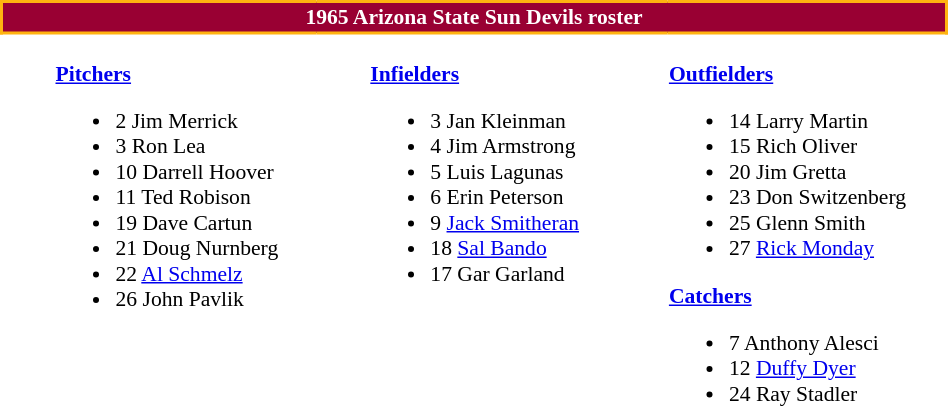<table class="toccolours" width=50% style="border-collapse:collapse; font-size:90%;">
<tr>
<th colspan="15" style="background:#990033;color:white; border: 2px solid #FFB310; text-align:center;">1965 Arizona State Sun Devils roster</th>
</tr>
<tr>
<td width="33"> </td>
<td valign="top"><br><strong><a href='#'>Pitchers</a></strong><ul><li>2 Jim Merrick</li><li>3 Ron Lea</li><li>10 Darrell Hoover</li><li>11 Ted Robison</li><li>19 Dave Cartun</li><li>21 Doug Nurnberg</li><li>22 <a href='#'>Al Schmelz</a></li><li>26 John Pavlik</li></ul></td>
<td width="33"> </td>
<td valign="top"><br><strong><a href='#'>Infielders</a></strong><ul><li>3 Jan Kleinman</li><li>4 Jim Armstrong</li><li>5 Luis Lagunas</li><li>6 Erin Peterson</li><li>9 <a href='#'>Jack Smitheran</a></li><li>18 <a href='#'>Sal Bando</a></li><li>17 Gar Garland</li></ul></td>
<td width="33"> </td>
<td valign="top"><br><strong><a href='#'>Outfielders</a></strong><ul><li>14 Larry Martin</li><li>15 Rich Oliver</li><li>20 Jim Gretta</li><li>23 Don Switzenberg</li><li>25 Glenn Smith</li><li>27 <a href='#'>Rick Monday</a></li></ul><strong><a href='#'>Catchers</a></strong><ul><li>7 Anthony Alesci</li><li>12 <a href='#'>Duffy Dyer</a></li><li>24 Ray Stadler</li></ul></td>
</tr>
</table>
